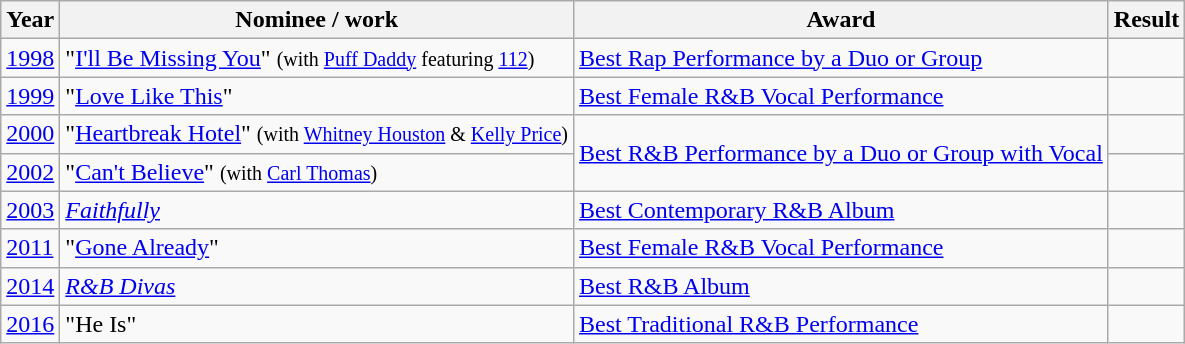<table class="wikitable">
<tr>
<th scope="col">Year</th>
<th scope="col">Nominee / work</th>
<th scope="col">Award</th>
<th scope="col">Result</th>
</tr>
<tr>
<td><a href='#'>1998</a></td>
<td>"<a href='#'>I'll Be Missing You</a>" <small>(with <a href='#'>Puff Daddy</a> featuring <a href='#'>112</a>)</small></td>
<td scope="row"><a href='#'>Best Rap Performance by a Duo or Group</a></td>
<td></td>
</tr>
<tr>
<td><a href='#'>1999</a></td>
<td>"<a href='#'>Love Like This</a>"</td>
<td scope="row"><a href='#'>Best Female R&B Vocal Performance</a></td>
<td></td>
</tr>
<tr>
<td><a href='#'>2000</a></td>
<td>"<a href='#'>Heartbreak Hotel</a>" <small>(with <a href='#'>Whitney Houston</a> & <a href='#'>Kelly Price</a>)</small></td>
<td scope="row" rowspan="2"><a href='#'>Best R&B Performance by a Duo or Group with Vocal</a></td>
<td></td>
</tr>
<tr>
<td><a href='#'>2002</a></td>
<td>"<a href='#'>Can't Believe</a>" <small>(with <a href='#'>Carl Thomas</a>)</small></td>
<td></td>
</tr>
<tr>
<td><a href='#'>2003</a></td>
<td><em><a href='#'>Faithfully</a></em></td>
<td scope="row"><a href='#'>Best Contemporary R&B Album</a></td>
<td></td>
</tr>
<tr>
<td><a href='#'>2011</a></td>
<td>"<a href='#'>Gone Already</a>"</td>
<td scope="row"><a href='#'>Best Female R&B Vocal Performance</a></td>
<td></td>
</tr>
<tr>
<td><a href='#'>2014</a></td>
<td><em><a href='#'>R&B Divas</a></em></td>
<td scope="row"><a href='#'>Best R&B Album</a></td>
<td></td>
</tr>
<tr>
<td><a href='#'>2016</a></td>
<td>"He Is"</td>
<td scope="row"><a href='#'>Best Traditional R&B Performance</a></td>
<td></td>
</tr>
</table>
